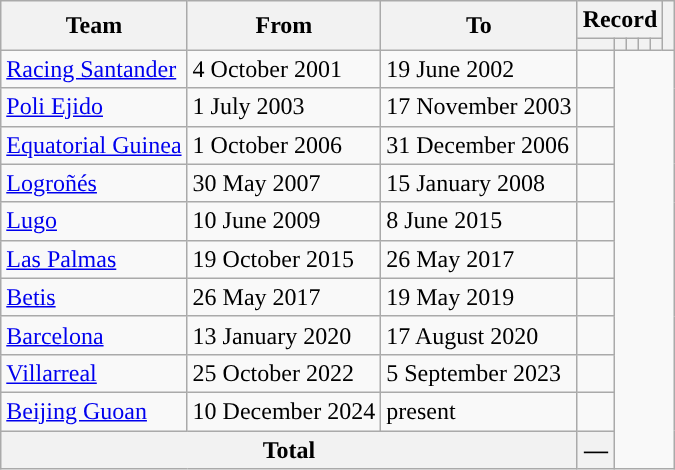<table class=wikitable style=text-align:center>
<tr>
<th rowspan=2>Team</th>
<th rowspan=2>From</th>
<th rowspan=2>To</th>
<th colspan=5>Record</th>
<th rowspan=2></th>
</tr>
<tr>
<th></th>
<th></th>
<th></th>
<th></th>
<th></th>
</tr>
<tr>
<td align=left><a href='#'>Racing Santander</a></td>
<td align=left>4 October 2001</td>
<td align=left>19 June 2002<br></td>
<td></td>
</tr>
<tr>
<td align="left"><a href='#'>Poli Ejido</a></td>
<td align=left>1 July 2003</td>
<td align=left>17 November 2003<br></td>
<td></td>
</tr>
<tr>
<td align=left><a href='#'>Equatorial Guinea</a></td>
<td align=left>1 October 2006</td>
<td align=left>31 December 2006<br></td>
<td></td>
</tr>
<tr>
<td align=left><a href='#'>Logroñés</a></td>
<td align=left>30 May 2007</td>
<td align=left>15 January 2008<br></td>
<td></td>
</tr>
<tr>
<td align=left><a href='#'>Lugo</a></td>
<td align=left>10 June 2009</td>
<td align=left>8 June 2015<br></td>
<td></td>
</tr>
<tr>
<td align=left><a href='#'>Las Palmas</a></td>
<td align=left>19 October 2015</td>
<td align=left>26 May 2017<br></td>
<td></td>
</tr>
<tr>
<td align=left><a href='#'>Betis</a></td>
<td align=left>26 May 2017</td>
<td align=left>19 May 2019<br></td>
<td></td>
</tr>
<tr>
<td align=left><a href='#'>Barcelona</a></td>
<td align=left>13 January 2020</td>
<td align=left>17 August 2020<br></td>
<td></td>
</tr>
<tr>
<td align=left><a href='#'>Villarreal</a></td>
<td align=left>25 October 2022</td>
<td align=left>5 September 2023<br></td>
<td></td>
</tr>
<tr>
<td align=left><a href='#'>Beijing Guoan</a></td>
<td align=left>10 December 2024</td>
<td align=left>present<br></td>
<td></td>
</tr>
<tr>
<th colspan=3>Total<br></th>
<th>—</th>
</tr>
</table>
